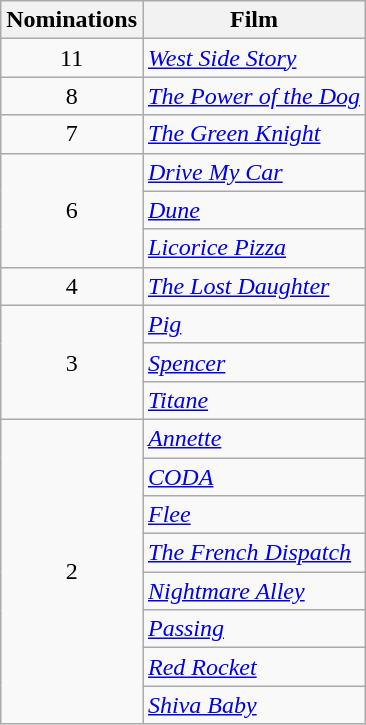<table class="wikitable">
<tr>
<th>Nominations</th>
<th>Film</th>
</tr>
<tr>
<td style="text-align:center;">11</td>
<td><em><a href='#'>West Side Story</a></em></td>
</tr>
<tr>
<td style="text-align:center;">8</td>
<td><em><a href='#'>The Power of the Dog</a></em></td>
</tr>
<tr>
<td style="text-align:center;">7</td>
<td><em><a href='#'>The Green Knight</a></em></td>
</tr>
<tr>
<td style="text-align:center;" rowspan="3">6</td>
<td><em><a href='#'>Drive My Car</a></em></td>
</tr>
<tr>
<td><em><a href='#'>Dune</a></em></td>
</tr>
<tr>
<td><em><a href='#'>Licorice Pizza</a></em></td>
</tr>
<tr>
<td style="text-align:center;">4</td>
<td><em><a href='#'>The Lost Daughter</a></em></td>
</tr>
<tr>
<td style="text-align:center;" rowspan="3">3</td>
<td><em><a href='#'>Pig</a></em></td>
</tr>
<tr>
<td><em><a href='#'>Spencer</a></em></td>
</tr>
<tr>
<td><em><a href='#'>Titane</a></em></td>
</tr>
<tr>
<td style="text-align:center;" rowspan="8">2</td>
<td><em><a href='#'>Annette</a></em></td>
</tr>
<tr>
<td><em><a href='#'>CODA</a></em></td>
</tr>
<tr>
<td><em><a href='#'>Flee</a></em></td>
</tr>
<tr>
<td><em><a href='#'>The French Dispatch</a></em></td>
</tr>
<tr>
<td><em><a href='#'>Nightmare Alley</a></em></td>
</tr>
<tr>
<td><em><a href='#'>Passing</a></em></td>
</tr>
<tr>
<td><em><a href='#'>Red Rocket</a></em></td>
</tr>
<tr>
<td><em><a href='#'>Shiva Baby</a></em></td>
</tr>
</table>
